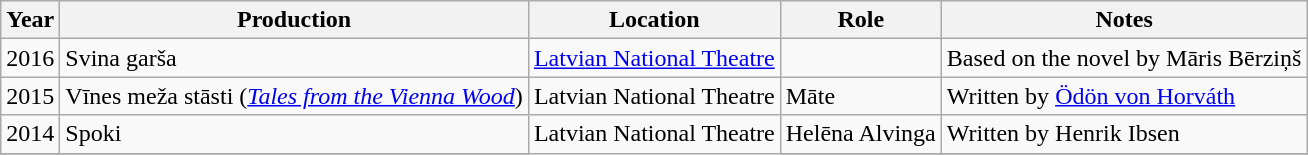<table class="wikitable sortable">
<tr>
<th>Year</th>
<th>Production</th>
<th>Location</th>
<th>Role</th>
<th class="unsortable">Notes</th>
</tr>
<tr>
<td>2016</td>
<td>Svina garša</td>
<td><a href='#'>Latvian National Theatre</a></td>
<td></td>
<td>Based on the novel by Māris Bērziņš</td>
</tr>
<tr>
<td>2015</td>
<td>Vīnes meža stāsti (<em><a href='#'>Tales from the Vienna Wood</a></em>)</td>
<td>Latvian National Theatre</td>
<td>Māte</td>
<td>Written by <a href='#'>Ödön von Horváth</a></td>
</tr>
<tr>
<td>2014</td>
<td>Spoki</td>
<td rowspan=3>Latvian National Theatre</td>
<td>Helēna Alvinga</td>
<td>Written by Henrik Ibsen</td>
</tr>
<tr>
</tr>
</table>
